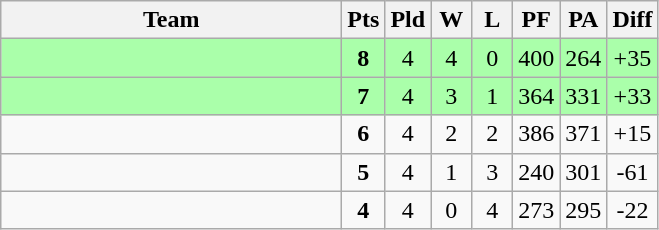<table class=wikitable style="text-align:center">
<tr>
<th width=220>Team</th>
<th width=20>Pts</th>
<th width=20>Pld</th>
<th width=20>W</th>
<th width=20>L</th>
<th width=20>PF</th>
<th width=20>PA</th>
<th width=25>Diff</th>
</tr>
<tr bgcolor=#aaffaa>
<td align=left></td>
<td><strong>8</strong></td>
<td>4</td>
<td>4</td>
<td>0</td>
<td>400</td>
<td>264</td>
<td>+35</td>
</tr>
<tr bgcolor=#aaffaa>
<td align=left></td>
<td><strong>7</strong></td>
<td>4</td>
<td>3</td>
<td>1</td>
<td>364</td>
<td>331</td>
<td>+33</td>
</tr>
<tr bgcolor=>
<td align=left></td>
<td><strong>6</strong></td>
<td>4</td>
<td>2</td>
<td>2</td>
<td>386</td>
<td>371</td>
<td>+15</td>
</tr>
<tr bgcolor=>
<td align=left></td>
<td><strong>5</strong></td>
<td>4</td>
<td>1</td>
<td>3</td>
<td>240</td>
<td>301</td>
<td>-61</td>
</tr>
<tr bgcolor=>
<td align=left><br></td>
<td><strong>4</strong></td>
<td>4</td>
<td>0</td>
<td>4</td>
<td>273</td>
<td>295</td>
<td>-22</td>
</tr>
</table>
